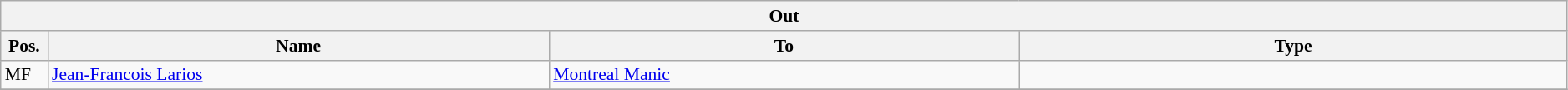<table class="wikitable" style="font-size:90%;width:99%;">
<tr>
<th colspan="4">Out</th>
</tr>
<tr>
<th width=3%>Pos.</th>
<th width=32%>Name</th>
<th width=30%>To</th>
<th width=35%>Type</th>
</tr>
<tr>
<td>MF</td>
<td><a href='#'>Jean-Francois Larios</a></td>
<td><a href='#'>Montreal Manic</a></td>
<td></td>
</tr>
<tr>
</tr>
</table>
